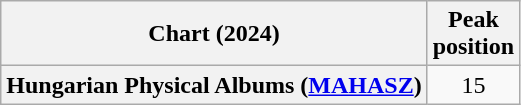<table class="wikitable sortable plainrowheaders" style="text-align:center;">
<tr>
<th scope="col">Chart (2024)</th>
<th scope="col">Peak<br>position</th>
</tr>
<tr>
<th scope="row">Hungarian Physical Albums (<a href='#'>MAHASZ</a>)</th>
<td>15</td>
</tr>
</table>
